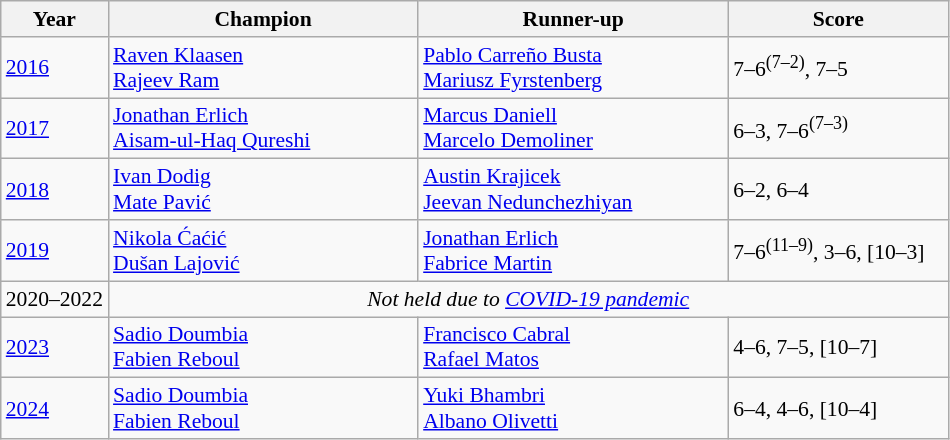<table class="wikitable" style="font-size:90%">
<tr>
<th>Year</th>
<th width="200">Champion</th>
<th width="200">Runner-up</th>
<th width="140">Score</th>
</tr>
<tr>
<td><a href='#'>2016</a></td>
<td> <a href='#'>Raven Klaasen</a><br> <a href='#'>Rajeev Ram</a></td>
<td> <a href='#'>Pablo Carreño Busta</a><br> <a href='#'>Mariusz Fyrstenberg</a></td>
<td>7–6<sup>(7–2)</sup>, 7–5</td>
</tr>
<tr>
<td><a href='#'>2017</a></td>
<td> <a href='#'>Jonathan Erlich</a><br> <a href='#'>Aisam-ul-Haq Qureshi</a></td>
<td> <a href='#'>Marcus Daniell</a><br> <a href='#'>Marcelo Demoliner</a></td>
<td>6–3, 7–6<sup>(7–3)</sup></td>
</tr>
<tr>
<td><a href='#'>2018</a></td>
<td> <a href='#'>Ivan Dodig</a><br> <a href='#'>Mate Pavić</a></td>
<td> <a href='#'>Austin Krajicek</a><br> <a href='#'>Jeevan Nedunchezhiyan</a></td>
<td>6–2, 6–4</td>
</tr>
<tr>
<td><a href='#'>2019</a></td>
<td> <a href='#'>Nikola Ćaćić</a><br> <a href='#'>Dušan Lajović</a></td>
<td> <a href='#'>Jonathan Erlich</a><br> <a href='#'>Fabrice Martin</a></td>
<td>7–6<sup>(11–9)</sup>, 3–6, [10–3]</td>
</tr>
<tr>
<td style=background:>2020–2022</td>
<td colspan="3" rowspan="1" align="center" style="background:"><em>Not held due to <a href='#'>COVID-19 pandemic</a></em></td>
</tr>
<tr>
<td><a href='#'>2023</a></td>
<td> <a href='#'>Sadio Doumbia</a><br> <a href='#'>Fabien Reboul</a></td>
<td> <a href='#'>Francisco Cabral</a><br> <a href='#'>Rafael Matos</a></td>
<td>4–6, 7–5, [10–7]</td>
</tr>
<tr>
<td><a href='#'>2024</a></td>
<td> <a href='#'>Sadio Doumbia</a><br> <a href='#'>Fabien Reboul</a></td>
<td> <a href='#'>Yuki Bhambri</a><br> <a href='#'>Albano Olivetti</a></td>
<td>6–4, 4–6, [10–4]</td>
</tr>
</table>
